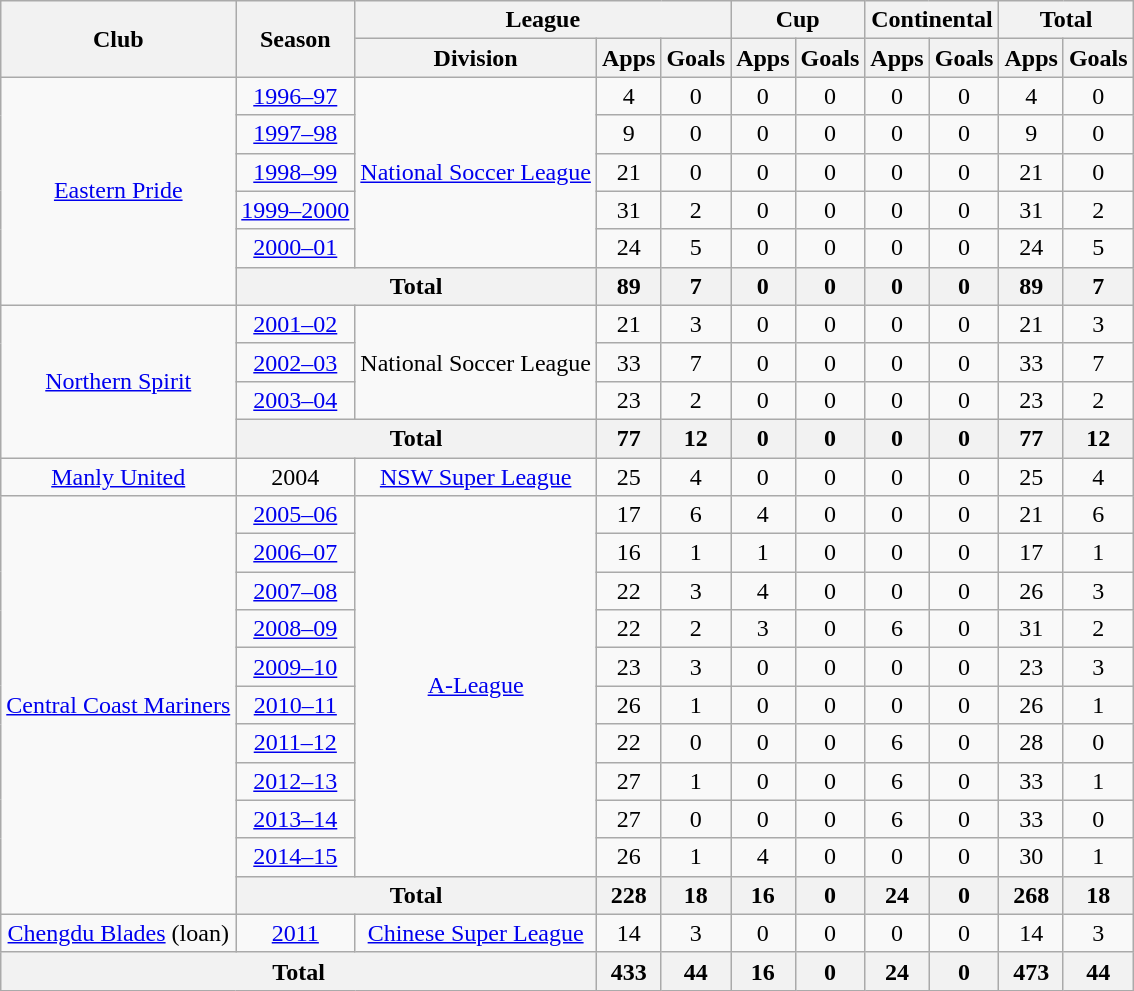<table class="wikitable" style="text-align:center">
<tr>
<th rowspan="2">Club</th>
<th rowspan="2">Season</th>
<th colspan="3">League</th>
<th colspan="2">Cup</th>
<th colspan="2">Continental</th>
<th colspan="2">Total</th>
</tr>
<tr>
<th>Division</th>
<th>Apps</th>
<th>Goals</th>
<th>Apps</th>
<th>Goals</th>
<th>Apps</th>
<th>Goals</th>
<th>Apps</th>
<th>Goals</th>
</tr>
<tr>
<td rowspan="6"><a href='#'>Eastern Pride</a></td>
<td><a href='#'>1996–97</a></td>
<td rowspan="5"><a href='#'>National Soccer League</a></td>
<td>4</td>
<td>0</td>
<td>0</td>
<td>0</td>
<td>0</td>
<td>0</td>
<td>4</td>
<td>0</td>
</tr>
<tr>
<td><a href='#'>1997–98</a></td>
<td>9</td>
<td>0</td>
<td>0</td>
<td>0</td>
<td>0</td>
<td>0</td>
<td>9</td>
<td>0</td>
</tr>
<tr>
<td><a href='#'>1998–99</a></td>
<td>21</td>
<td>0</td>
<td>0</td>
<td>0</td>
<td>0</td>
<td>0</td>
<td>21</td>
<td>0</td>
</tr>
<tr>
<td><a href='#'>1999–2000</a></td>
<td>31</td>
<td>2</td>
<td>0</td>
<td>0</td>
<td>0</td>
<td>0</td>
<td>31</td>
<td>2</td>
</tr>
<tr>
<td><a href='#'>2000–01</a></td>
<td>24</td>
<td>5</td>
<td>0</td>
<td>0</td>
<td>0</td>
<td>0</td>
<td>24</td>
<td>5</td>
</tr>
<tr>
<th colspan="2">Total</th>
<th>89</th>
<th>7</th>
<th>0</th>
<th>0</th>
<th>0</th>
<th>0</th>
<th>89</th>
<th>7</th>
</tr>
<tr>
<td rowspan="4"><a href='#'>Northern Spirit</a></td>
<td><a href='#'>2001–02</a></td>
<td rowspan="3">National Soccer League</td>
<td>21</td>
<td>3</td>
<td>0</td>
<td>0</td>
<td>0</td>
<td>0</td>
<td>21</td>
<td>3</td>
</tr>
<tr>
<td><a href='#'>2002–03</a></td>
<td>33</td>
<td>7</td>
<td>0</td>
<td>0</td>
<td>0</td>
<td>0</td>
<td>33</td>
<td>7</td>
</tr>
<tr>
<td><a href='#'>2003–04</a></td>
<td>23</td>
<td>2</td>
<td>0</td>
<td>0</td>
<td>0</td>
<td>0</td>
<td>23</td>
<td>2</td>
</tr>
<tr>
<th colspan="2">Total</th>
<th>77</th>
<th>12</th>
<th>0</th>
<th>0</th>
<th>0</th>
<th>0</th>
<th>77</th>
<th>12</th>
</tr>
<tr>
<td><a href='#'>Manly United</a></td>
<td>2004</td>
<td><a href='#'>NSW Super League</a></td>
<td>25</td>
<td>4</td>
<td>0</td>
<td>0</td>
<td>0</td>
<td>0</td>
<td>25</td>
<td>4</td>
</tr>
<tr>
<td rowspan="11"><a href='#'>Central Coast Mariners</a></td>
<td><a href='#'>2005–06</a></td>
<td rowspan="10"><a href='#'>A-League</a></td>
<td>17</td>
<td>6</td>
<td>4</td>
<td>0</td>
<td>0</td>
<td>0</td>
<td>21</td>
<td>6</td>
</tr>
<tr>
<td><a href='#'>2006–07</a></td>
<td>16</td>
<td>1</td>
<td>1</td>
<td>0</td>
<td>0</td>
<td>0</td>
<td>17</td>
<td>1</td>
</tr>
<tr>
<td><a href='#'>2007–08</a></td>
<td>22</td>
<td>3</td>
<td>4</td>
<td>0</td>
<td>0</td>
<td>0</td>
<td>26</td>
<td>3</td>
</tr>
<tr>
<td><a href='#'>2008–09</a></td>
<td>22</td>
<td>2</td>
<td>3</td>
<td>0</td>
<td>6</td>
<td>0</td>
<td>31</td>
<td>2</td>
</tr>
<tr>
<td><a href='#'>2009–10</a></td>
<td>23</td>
<td>3</td>
<td>0</td>
<td>0</td>
<td>0</td>
<td>0</td>
<td>23</td>
<td>3</td>
</tr>
<tr>
<td><a href='#'>2010–11</a></td>
<td>26</td>
<td>1</td>
<td>0</td>
<td>0</td>
<td>0</td>
<td>0</td>
<td>26</td>
<td>1</td>
</tr>
<tr>
<td><a href='#'>2011–12</a></td>
<td>22</td>
<td>0</td>
<td>0</td>
<td>0</td>
<td>6</td>
<td>0</td>
<td>28</td>
<td>0</td>
</tr>
<tr>
<td><a href='#'>2012–13</a></td>
<td>27</td>
<td>1</td>
<td>0</td>
<td>0</td>
<td>6</td>
<td>0</td>
<td>33</td>
<td>1</td>
</tr>
<tr>
<td><a href='#'>2013–14</a></td>
<td>27</td>
<td>0</td>
<td>0</td>
<td>0</td>
<td>6</td>
<td>0</td>
<td>33</td>
<td>0</td>
</tr>
<tr>
<td><a href='#'>2014–15</a></td>
<td>26</td>
<td>1</td>
<td>4</td>
<td>0</td>
<td>0</td>
<td>0</td>
<td>30</td>
<td>1</td>
</tr>
<tr>
<th colspan="2">Total</th>
<th>228</th>
<th>18</th>
<th>16</th>
<th>0</th>
<th>24</th>
<th>0</th>
<th>268</th>
<th>18</th>
</tr>
<tr>
<td><a href='#'>Chengdu Blades</a> (loan)</td>
<td><a href='#'>2011</a></td>
<td><a href='#'>Chinese Super League</a></td>
<td>14</td>
<td>3</td>
<td>0</td>
<td>0</td>
<td>0</td>
<td>0</td>
<td>14</td>
<td>3</td>
</tr>
<tr>
<th colspan="3">Total</th>
<th>433</th>
<th>44</th>
<th>16</th>
<th>0</th>
<th>24</th>
<th>0</th>
<th>473</th>
<th>44</th>
</tr>
</table>
